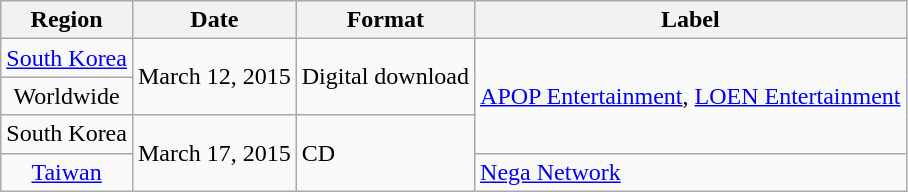<table class="wikitable">
<tr>
<th style="text-align:center;">Region</th>
<th style="text-align:center;">Date</th>
<th style="text-align:center;">Format</th>
<th style="text-align:center;">Label</th>
</tr>
<tr>
<td style="text-align:center;"><a href='#'>South Korea</a></td>
<td style="text-align:center;" rowspan="2">March 12, 2015</td>
<td rowspan="2">Digital download</td>
<td rowspan="3"><a href='#'>APOP Entertainment</a>, <a href='#'>LOEN Entertainment</a></td>
</tr>
<tr>
<td style="text-align:center;">Worldwide</td>
</tr>
<tr>
<td style="text-align:center;">South Korea</td>
<td style="text-align:center;" rowspan="2">March 17, 2015</td>
<td rowspan="2">CD</td>
</tr>
<tr>
<td style="text-align:center;"><a href='#'>Taiwan</a></td>
<td><a href='#'>Nega Network</a></td>
</tr>
</table>
